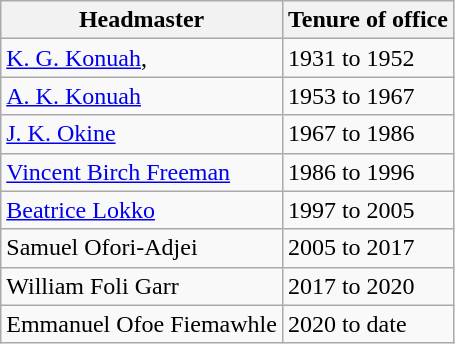<table class="wikitable">
<tr>
<th>Headmaster</th>
<th>Tenure of office</th>
</tr>
<tr>
<td><a href='#'>K. G. Konuah</a>, </td>
<td>1931 to 1952</td>
</tr>
<tr>
<td><a href='#'>A. K. Konuah</a></td>
<td>1953 to 1967</td>
</tr>
<tr>
<td><a href='#'>J. K. Okine</a></td>
<td>1967 to 1986</td>
</tr>
<tr>
<td><a href='#'>Vincent Birch Freeman</a></td>
<td>1986 to 1996</td>
</tr>
<tr>
<td><a href='#'>Beatrice Lokko</a></td>
<td>1997 to 2005</td>
</tr>
<tr>
<td>Samuel Ofori-Adjei</td>
<td>2005 to 2017</td>
</tr>
<tr>
<td>William Foli Garr</td>
<td>2017 to 2020</td>
</tr>
<tr>
<td>Emmanuel Ofoe Fiemawhle</td>
<td>2020 to date</td>
</tr>
</table>
